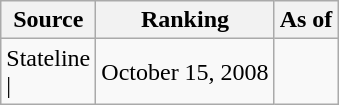<table class="wikitable" style="text-align:center">
<tr>
<th>Source</th>
<th>Ranking</th>
<th>As of</th>
</tr>
<tr>
<td align=left>Stateline<br>| </td>
<td>October 15, 2008</td>
</tr>
</table>
